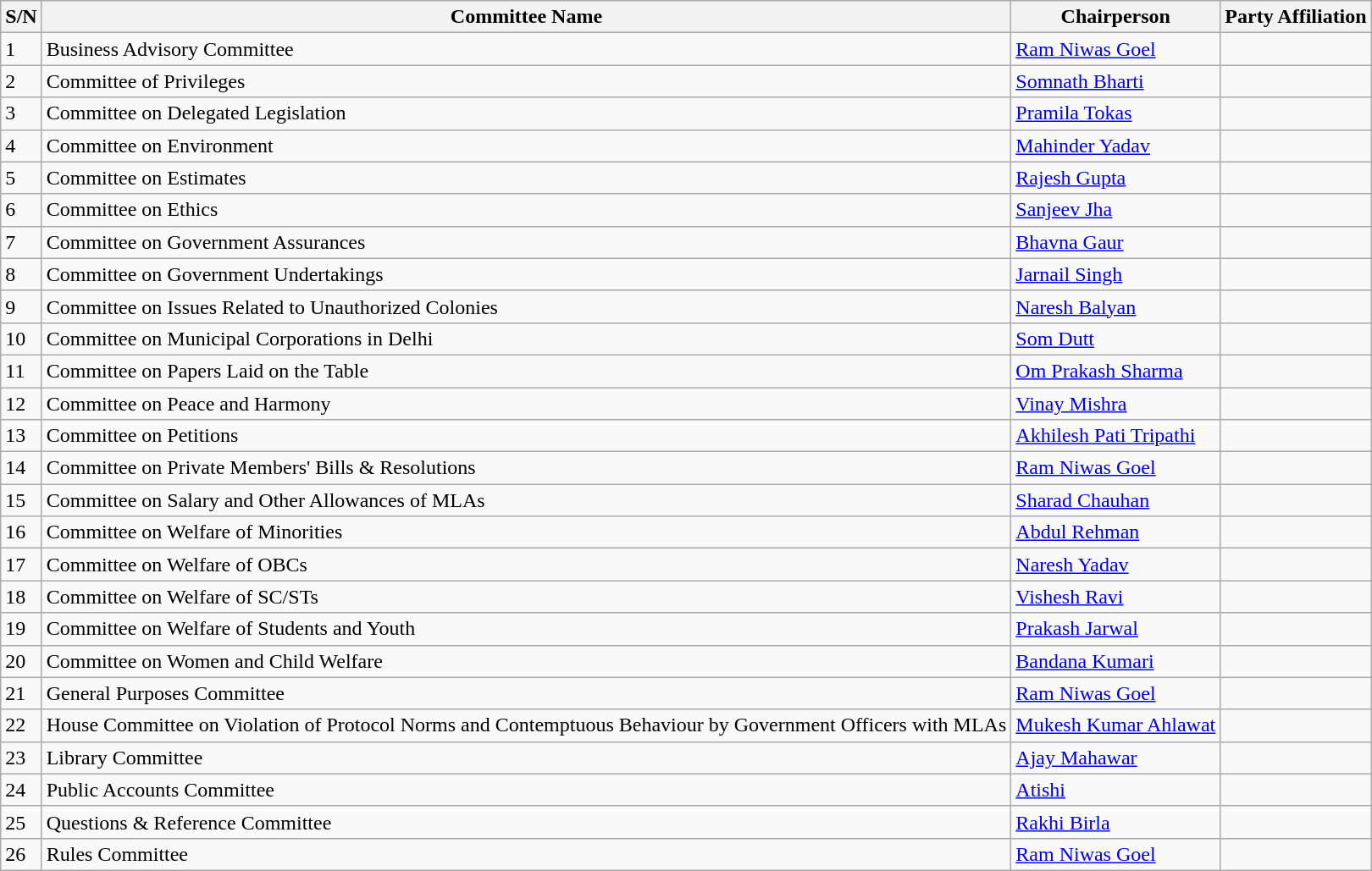<table class="wikitable sortable">
<tr>
<th>S/N</th>
<th>Committee Name</th>
<th>Chairperson</th>
<th colspan="2">Party Affiliation</th>
</tr>
<tr>
<td>1</td>
<td>Business Advisory Committee</td>
<td><a href='#'>Ram Niwas Goel</a></td>
<td></td>
</tr>
<tr>
<td>2</td>
<td>Committee of Privileges</td>
<td><a href='#'>Somnath Bharti</a></td>
<td></td>
</tr>
<tr>
<td>3</td>
<td>Committee on Delegated Legislation</td>
<td><a href='#'>Pramila Tokas</a></td>
<td></td>
</tr>
<tr>
<td>4</td>
<td>Committee on Environment</td>
<td><a href='#'>Mahinder Yadav</a></td>
<td></td>
</tr>
<tr>
<td>5</td>
<td>Committee on Estimates</td>
<td><a href='#'>Rajesh Gupta</a></td>
<td></td>
</tr>
<tr>
<td>6</td>
<td>Committee on Ethics</td>
<td><a href='#'>Sanjeev Jha</a></td>
<td></td>
</tr>
<tr>
<td>7</td>
<td>Committee on Government Assurances</td>
<td><a href='#'>Bhavna Gaur</a></td>
<td></td>
</tr>
<tr>
<td>8</td>
<td>Committee on Government Undertakings</td>
<td><a href='#'>Jarnail Singh</a></td>
<td></td>
</tr>
<tr>
<td>9</td>
<td>Committee on Issues Related to Unauthorized Colonies</td>
<td><a href='#'>Naresh Balyan</a></td>
<td></td>
</tr>
<tr>
<td>10</td>
<td>Committee on Municipal Corporations in Delhi</td>
<td><a href='#'>Som Dutt</a></td>
<td></td>
</tr>
<tr>
<td>11</td>
<td>Committee on Papers Laid on the Table</td>
<td><a href='#'>Om Prakash Sharma</a></td>
<td></td>
</tr>
<tr>
<td>12</td>
<td>Committee on Peace and Harmony</td>
<td><a href='#'>Vinay Mishra</a></td>
<td></td>
</tr>
<tr>
<td>13</td>
<td>Committee on Petitions</td>
<td><a href='#'>Akhilesh Pati Tripathi</a></td>
<td></td>
</tr>
<tr>
<td>14</td>
<td>Committee on Private Members' Bills & Resolutions</td>
<td><a href='#'>Ram Niwas Goel</a></td>
<td></td>
</tr>
<tr>
<td>15</td>
<td>Committee on Salary and Other Allowances of MLAs</td>
<td><a href='#'>Sharad Chauhan</a></td>
<td></td>
</tr>
<tr>
<td>16</td>
<td>Committee on Welfare of Minorities</td>
<td><a href='#'>Abdul Rehman</a></td>
<td></td>
</tr>
<tr>
<td>17</td>
<td>Committee on Welfare of OBCs</td>
<td><a href='#'>Naresh Yadav</a></td>
<td></td>
</tr>
<tr>
<td>18</td>
<td>Committee on Welfare of SC/STs</td>
<td><a href='#'>Vishesh Ravi</a></td>
<td></td>
</tr>
<tr>
<td>19</td>
<td>Committee on Welfare of Students and Youth</td>
<td><a href='#'>Prakash Jarwal</a></td>
<td></td>
</tr>
<tr>
<td>20</td>
<td>Committee on Women and Child Welfare</td>
<td><a href='#'>Bandana Kumari</a></td>
<td></td>
</tr>
<tr>
<td>21</td>
<td>General Purposes Committee</td>
<td><a href='#'>Ram Niwas Goel</a></td>
<td></td>
</tr>
<tr>
<td>22</td>
<td>House Committee on Violation of Protocol Norms and Contemptuous Behaviour by Government Officers with MLAs</td>
<td><a href='#'>Mukesh Kumar Ahlawat</a></td>
<td></td>
</tr>
<tr>
<td>23</td>
<td>Library Committee</td>
<td><a href='#'>Ajay Mahawar</a></td>
<td></td>
</tr>
<tr>
<td>24</td>
<td>Public Accounts Committee</td>
<td><a href='#'>Atishi</a></td>
<td></td>
</tr>
<tr>
<td>25</td>
<td>Questions & Reference Committee</td>
<td><a href='#'>Rakhi Birla</a></td>
<td></td>
</tr>
<tr>
<td>26</td>
<td>Rules Committee</td>
<td><a href='#'>Ram Niwas Goel</a></td>
<td></td>
</tr>
</table>
